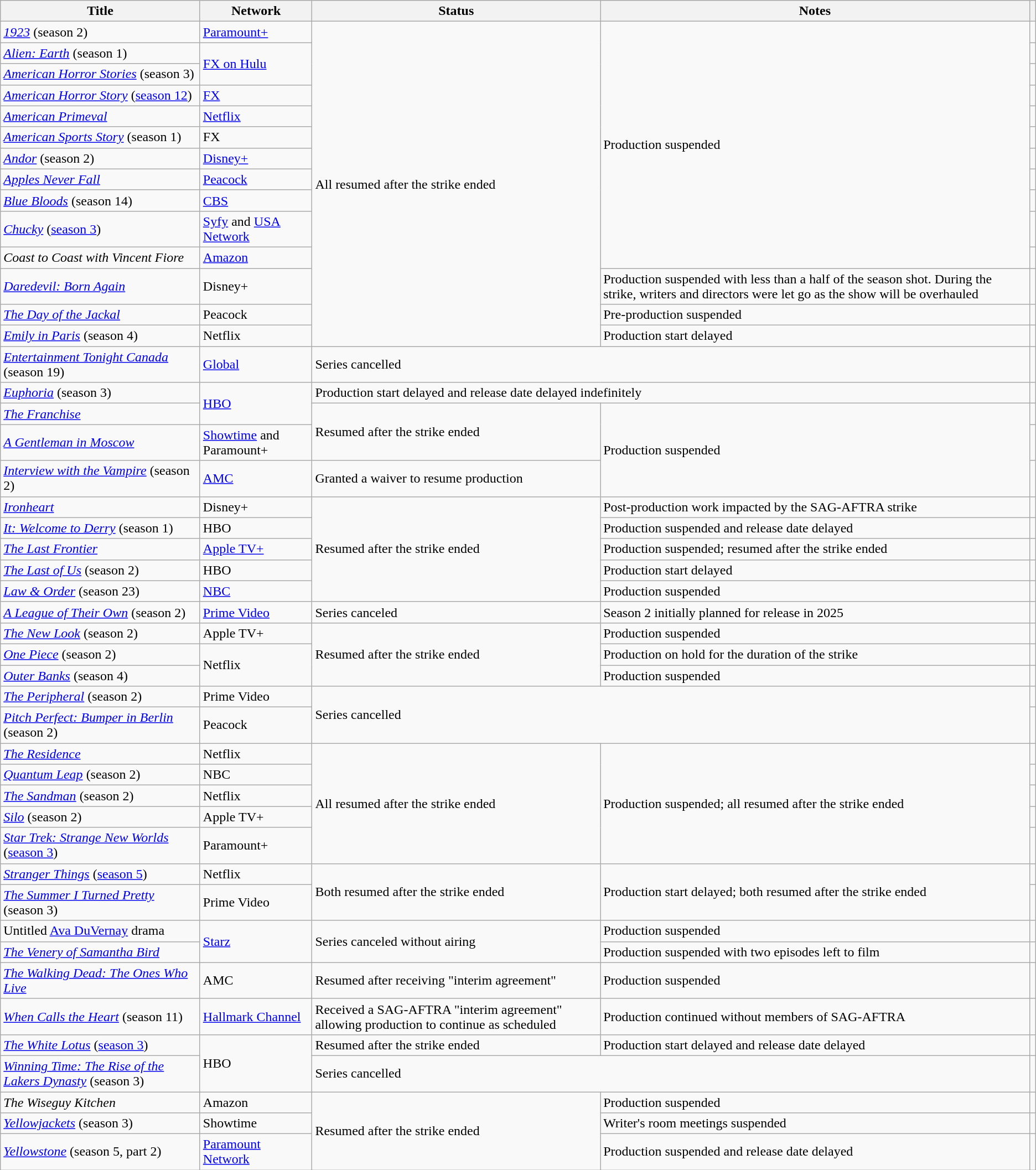<table class="wikitable sortable defaultcenter col1left">
<tr>
<th scope="col">Title</th>
<th scope="col">Network</th>
<th>Status</th>
<th scope="col">Notes</th>
<th scope="col" class="unsortable"></th>
</tr>
<tr>
<td><em><a href='#'>1923</a></em> (season 2)</td>
<td><a href='#'>Paramount+</a></td>
<td rowspan="14">All resumed after the strike ended</td>
<td rowspan="11">Production suspended</td>
<td></td>
</tr>
<tr>
<td><em><a href='#'>Alien: Earth</a></em> (season 1)</td>
<td rowspan="2"><a href='#'>FX on Hulu</a></td>
<td></td>
</tr>
<tr>
<td><em><a href='#'>American Horror Stories</a></em> (season 3)</td>
<td></td>
</tr>
<tr>
<td><em><a href='#'>American Horror Story</a></em> (<a href='#'>season 12</a>)</td>
<td><a href='#'>FX</a></td>
<td></td>
</tr>
<tr>
<td><em><a href='#'>American Primeval</a></em></td>
<td><a href='#'>Netflix</a></td>
<td></td>
</tr>
<tr>
<td><em><a href='#'>American Sports Story</a></em> (season 1)</td>
<td>FX</td>
<td></td>
</tr>
<tr>
<td><em><a href='#'>Andor</a></em> (season 2)</td>
<td><a href='#'>Disney+</a></td>
<td></td>
</tr>
<tr>
<td><em><a href='#'>Apples Never Fall</a></em></td>
<td><a href='#'>Peacock</a></td>
<td></td>
</tr>
<tr>
<td><em><a href='#'>Blue Bloods</a></em> (season 14)</td>
<td><a href='#'>CBS</a></td>
<td></td>
</tr>
<tr>
<td><em><a href='#'>Chucky</a></em> (<a href='#'>season 3</a>)</td>
<td><a href='#'>Syfy</a> and <a href='#'>USA Network</a></td>
<td></td>
</tr>
<tr>
<td><em>Coast to Coast with Vincent Fiore</em></td>
<td><a href='#'>Amazon</a></td>
<td></td>
</tr>
<tr>
<td><em><a href='#'>Daredevil: Born Again</a></em></td>
<td>Disney+</td>
<td>Production suspended with less than a half of the season shot. During the strike, writers and directors were let go as the show will be overhauled</td>
<td></td>
</tr>
<tr>
<td><em><a href='#'>The Day of the Jackal</a></em></td>
<td>Peacock</td>
<td>Pre-production suspended</td>
<td></td>
</tr>
<tr>
<td><em><a href='#'>Emily in Paris</a></em> (season 4)</td>
<td>Netflix</td>
<td>Production start delayed</td>
<td></td>
</tr>
<tr>
<td><em><a href='#'>Entertainment Tonight Canada</a></em> (season 19)</td>
<td><a href='#'>Global</a></td>
<td colspan="2">Series cancelled</td>
<td></td>
</tr>
<tr>
<td><em><a href='#'>Euphoria</a></em> (season 3)</td>
<td rowspan="2"><a href='#'>HBO</a></td>
<td colspan="2">Production start delayed and release date delayed indefinitely</td>
<td></td>
</tr>
<tr>
<td><em><a href='#'>The Franchise</a></em></td>
<td rowspan="2">Resumed after the strike ended</td>
<td rowspan="3">Production suspended</td>
<td></td>
</tr>
<tr>
<td><em><a href='#'>A Gentleman in Moscow</a></em></td>
<td><a href='#'>Showtime</a> and Paramount+</td>
<td></td>
</tr>
<tr>
<td><em><a href='#'>Interview with the Vampire</a></em> (season 2)</td>
<td><a href='#'>AMC</a></td>
<td>Granted a waiver to resume production</td>
<td></td>
</tr>
<tr>
<td><em><a href='#'>Ironheart</a></em></td>
<td>Disney+</td>
<td rowspan="5">Resumed after the strike ended</td>
<td>Post-production work impacted by the SAG-AFTRA strike</td>
<td></td>
</tr>
<tr>
<td><em><a href='#'>It: Welcome to Derry</a></em> (season 1)</td>
<td>HBO</td>
<td>Production suspended and release date delayed</td>
<td></td>
</tr>
<tr>
<td><em><a href='#'>The Last Frontier</a></em></td>
<td><a href='#'>Apple TV+</a></td>
<td>Production suspended; resumed after the strike ended</td>
<td></td>
</tr>
<tr>
<td><em><a href='#'>The Last of Us</a></em> (season 2)</td>
<td>HBO</td>
<td>Production start delayed</td>
<td></td>
</tr>
<tr>
<td><em><a href='#'>Law & Order</a></em> (season 23)</td>
<td><a href='#'>NBC</a></td>
<td>Production suspended</td>
<td></td>
</tr>
<tr>
<td><em><a href='#'>A League of Their Own</a></em> (season 2)</td>
<td><a href='#'>Prime Video</a></td>
<td>Series canceled</td>
<td>Season 2 initially planned for release in 2025</td>
<td></td>
</tr>
<tr>
<td><em><a href='#'>The New Look</a></em> (season 2)</td>
<td>Apple TV+</td>
<td rowspan="3">Resumed after the strike ended</td>
<td>Production suspended</td>
<td></td>
</tr>
<tr>
<td><em><a href='#'>One Piece</a></em> (season 2)</td>
<td rowspan="2">Netflix</td>
<td>Production on hold for the duration of the strike</td>
<td></td>
</tr>
<tr>
<td><em><a href='#'>Outer Banks</a></em> (season 4)</td>
<td>Production suspended</td>
<td></td>
</tr>
<tr>
<td><em><a href='#'>The Peripheral</a></em> (season 2)</td>
<td>Prime Video</td>
<td colspan="2" rowspan="2">Series cancelled</td>
<td></td>
</tr>
<tr>
<td><em><a href='#'>Pitch Perfect: Bumper in Berlin</a></em> (season 2)</td>
<td>Peacock</td>
<td></td>
</tr>
<tr>
<td><em><a href='#'>The Residence</a></em></td>
<td>Netflix</td>
<td rowspan="5">All resumed after the strike ended</td>
<td rowspan="5">Production suspended; all resumed after the strike ended</td>
<td></td>
</tr>
<tr>
<td><em><a href='#'>Quantum Leap</a></em> (season 2)</td>
<td>NBC</td>
<td></td>
</tr>
<tr>
<td><em><a href='#'>The Sandman</a></em> (season 2)</td>
<td>Netflix</td>
<td></td>
</tr>
<tr>
<td><em><a href='#'>Silo</a></em> (season 2)</td>
<td>Apple TV+</td>
<td></td>
</tr>
<tr>
<td><em><a href='#'>Star Trek: Strange New Worlds</a></em> (<a href='#'>season 3</a>)</td>
<td>Paramount+</td>
<td></td>
</tr>
<tr>
<td><em><a href='#'>Stranger Things</a></em> (<a href='#'>season 5</a>)</td>
<td>Netflix</td>
<td rowspan="2">Both resumed after the strike ended</td>
<td rowspan="2">Production start delayed; both resumed after the strike ended</td>
<td></td>
</tr>
<tr>
<td><em><a href='#'>The Summer I Turned Pretty</a></em> (season 3)</td>
<td>Prime Video</td>
<td></td>
</tr>
<tr>
<td>Untitled <a href='#'>Ava DuVernay</a> drama</td>
<td rowspan="2"><a href='#'>Starz</a></td>
<td rowspan="2">Series canceled without airing</td>
<td>Production suspended</td>
<td></td>
</tr>
<tr>
<td><em><a href='#'>The Venery of Samantha Bird</a></em></td>
<td>Production suspended with two episodes left to film</td>
<td></td>
</tr>
<tr>
<td><em><a href='#'>The Walking Dead: The Ones Who Live</a></em></td>
<td>AMC</td>
<td>Resumed after receiving "interim agreement"</td>
<td>Production suspended</td>
<td></td>
</tr>
<tr>
<td><em><a href='#'>When Calls the Heart</a></em> (season 11)</td>
<td><a href='#'>Hallmark Channel</a></td>
<td>Received a SAG-AFTRA "interim agreement" allowing production to continue as scheduled</td>
<td>Production continued without members of SAG-AFTRA</td>
<td></td>
</tr>
<tr>
<td><em><a href='#'>The White Lotus</a></em> (<a href='#'>season 3</a>)</td>
<td rowspan="2">HBO</td>
<td>Resumed after the strike ended</td>
<td>Production start delayed and release date delayed</td>
<td></td>
</tr>
<tr>
<td><em><a href='#'>Winning Time: The Rise of the Lakers Dynasty</a></em> (season 3)</td>
<td colspan="2">Series cancelled</td>
<td></td>
</tr>
<tr>
<td><em>The Wiseguy Kitchen</em></td>
<td>Amazon</td>
<td rowspan="3">Resumed after the strike ended</td>
<td>Production suspended</td>
<td></td>
</tr>
<tr>
<td><em><a href='#'>Yellowjackets</a></em> (season 3)</td>
<td>Showtime</td>
<td>Writer's room meetings suspended</td>
<td></td>
</tr>
<tr>
<td><em><a href='#'>Yellowstone</a></em> (season 5, part 2)</td>
<td><a href='#'>Paramount Network</a></td>
<td>Production suspended and release date delayed</td>
<td></td>
</tr>
</table>
